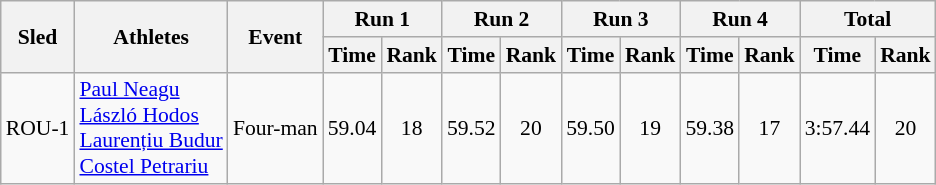<table class="wikitable"  border="1" style="font-size:90%">
<tr>
<th rowspan="2">Sled</th>
<th rowspan="2">Athletes</th>
<th rowspan="2">Event</th>
<th colspan="2">Run 1</th>
<th colspan="2">Run 2</th>
<th colspan="2">Run 3</th>
<th colspan="2">Run 4</th>
<th colspan="2">Total</th>
</tr>
<tr>
<th>Time</th>
<th>Rank</th>
<th>Time</th>
<th>Rank</th>
<th>Time</th>
<th>Rank</th>
<th>Time</th>
<th>Rank</th>
<th>Time</th>
<th>Rank</th>
</tr>
<tr>
<td align="center">ROU-1</td>
<td><a href='#'>Paul Neagu</a><br><a href='#'>László Hodos</a><br><a href='#'>Laurențiu Budur</a><br><a href='#'>Costel Petrariu</a></td>
<td>Four-man</td>
<td align="center">59.04</td>
<td align="center">18</td>
<td align="center">59.52</td>
<td align="center">20</td>
<td align="center">59.50</td>
<td align="center">19</td>
<td align="center">59.38</td>
<td align="center">17</td>
<td align="center">3:57.44</td>
<td align="center">20</td>
</tr>
</table>
